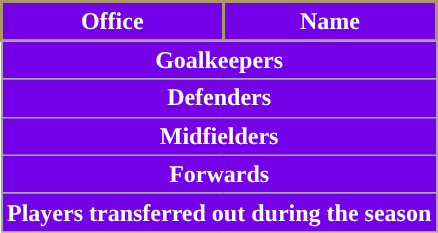<table class="wikitable">
<tr>
<th style="color:#FFFFFF; background: #7300E6; border:2px solid #AB9767;">Office</th>
<th style="color:#FFFFFF; background: #7300E6; border:2px solid #AB9767;">Name</th>
</tr>
<tr>
</tr>
<tr>
<th colspan=14 style="background:#7300E6; color:#ffffff; ">Goalkeepers<br>



</th>
</tr>
<tr>
<th colspan=14 style="background:#7300E6; color:#ffffff; ">Defenders<br>













</th>
</tr>
<tr>
<th colspan=14 style="background:#7300E6; color:#ffffff; ">Midfielders<br>














</th>
</tr>
<tr>
<th colspan=14 style="background:#7300E6; color:#ffffff; ">Forwards<br>




</th>
</tr>
<tr>
<th colspan=14 style="background:#7300E6; color:#ffffff; ">Players transferred out during the season<br></th>
</tr>
<tr>
</tr>
</table>
